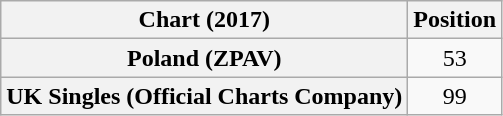<table class="wikitable plainrowheaders sortable" style="text-align:center">
<tr>
<th scope="col">Chart (2017)</th>
<th scope="col">Position</th>
</tr>
<tr>
<th scope="row">Poland (ZPAV)</th>
<td>53</td>
</tr>
<tr>
<th scope="row">UK Singles (Official Charts Company)</th>
<td>99</td>
</tr>
</table>
